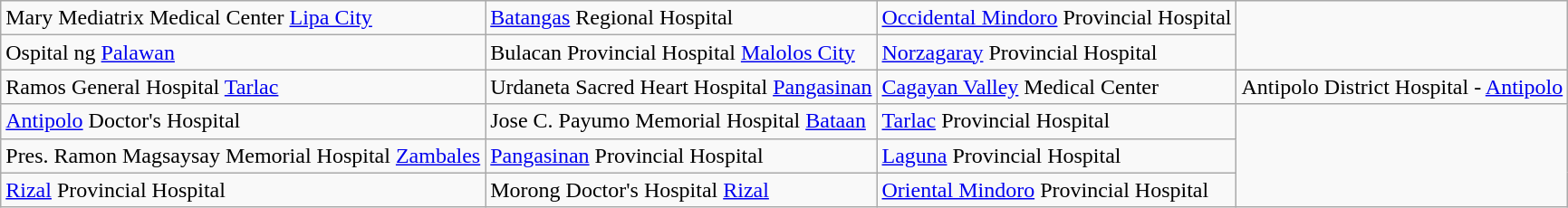<table class="wikitable" style="align-text: center">
<tr>
<td>Mary Mediatrix Medical Center <a href='#'>Lipa City</a></td>
<td><a href='#'>Batangas</a> Regional Hospital</td>
<td><a href='#'>Occidental Mindoro</a> Provincial Hospital</td>
</tr>
<tr>
<td>Ospital ng <a href='#'>Palawan</a></td>
<td>Bulacan Provincial Hospital <a href='#'>Malolos City</a></td>
<td><a href='#'>Norzagaray</a> Provincial Hospital</td>
</tr>
<tr>
<td>Ramos General Hospital <a href='#'>Tarlac</a></td>
<td>Urdaneta Sacred Heart Hospital <a href='#'>Pangasinan</a></td>
<td><a href='#'>Cagayan Valley</a> Medical Center</td>
<td>Antipolo District Hospital - <a href='#'>Antipolo</a></td>
</tr>
<tr>
<td><a href='#'>Antipolo</a> Doctor's Hospital</td>
<td>Jose C. Payumo Memorial Hospital <a href='#'>Bataan</a></td>
<td><a href='#'>Tarlac</a> Provincial Hospital</td>
</tr>
<tr>
<td>Pres. Ramon Magsaysay Memorial Hospital <a href='#'>Zambales</a></td>
<td><a href='#'>Pangasinan</a> Provincial Hospital</td>
<td><a href='#'>Laguna</a> Provincial Hospital</td>
</tr>
<tr>
<td><a href='#'>Rizal</a> Provincial Hospital</td>
<td>Morong Doctor's Hospital <a href='#'>Rizal</a></td>
<td><a href='#'>Oriental Mindoro</a> Provincial Hospital</td>
</tr>
</table>
